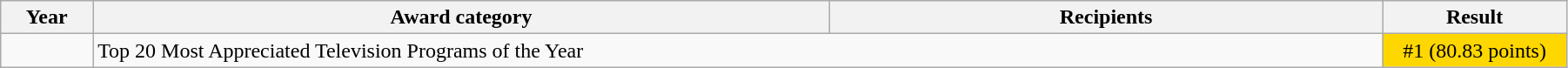<table class="wikitable" width="95%" cellpadding="5">
<tr>
<th width="5%">Year</th>
<th width="40%">Award category</th>
<th width="30%">Recipients</th>
<th width="10%">Result</th>
</tr>
<tr>
<td></td>
<td colspan="2">Top 20 Most Appreciated Television Programs of the Year</td>
<td align="center" bgcolor="gold">#1 (80.83 points)</td>
</tr>
</table>
